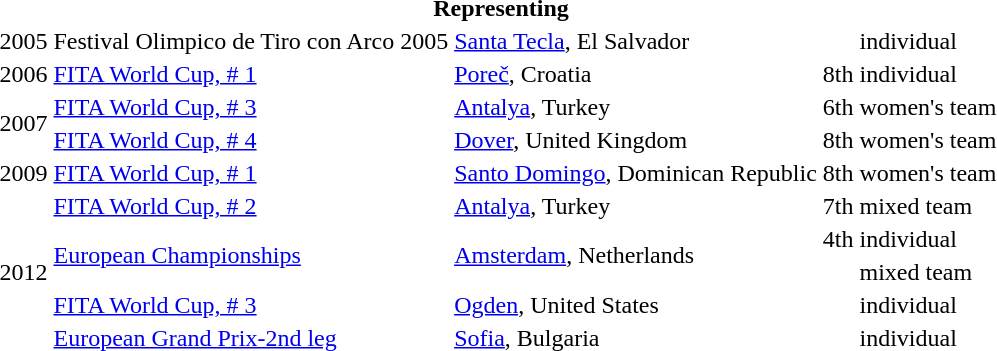<table>
<tr>
<th colspan="6">Representing </th>
</tr>
<tr>
<td>2005</td>
<td>Festival Olimpico de Tiro con Arco 2005</td>
<td><a href='#'>Santa Tecla</a>, El Salvador</td>
<td></td>
<td>individual</td>
<td></td>
</tr>
<tr>
<td>2006</td>
<td><a href='#'>FITA World Cup, # 1</a></td>
<td><a href='#'>Poreč</a>, Croatia</td>
<td>8th</td>
<td>individual</td>
<td></td>
</tr>
<tr>
<td rowspan=2>2007</td>
<td><a href='#'>FITA World Cup, # 3</a></td>
<td><a href='#'>Antalya</a>, Turkey</td>
<td>6th</td>
<td>women's team</td>
<td></td>
</tr>
<tr>
<td><a href='#'>FITA World Cup, # 4</a></td>
<td><a href='#'>Dover</a>, United Kingdom</td>
<td>8th</td>
<td>women's team</td>
<td></td>
</tr>
<tr>
<td>2009</td>
<td><a href='#'>FITA World Cup, # 1</a></td>
<td><a href='#'>Santo Domingo</a>, Dominican Republic</td>
<td>8th</td>
<td>women's team</td>
<td></td>
</tr>
<tr>
<td rowspan=5>2012</td>
<td><a href='#'>FITA World Cup, # 2</a></td>
<td><a href='#'>Antalya</a>, Turkey</td>
<td>7th</td>
<td>mixed team</td>
<td></td>
</tr>
<tr>
<td rowspan=2><a href='#'>European Championships</a></td>
<td rowspan=2><a href='#'>Amsterdam</a>, Netherlands</td>
<td>4th</td>
<td>individual</td>
<td></td>
</tr>
<tr>
<td></td>
<td>mixed team</td>
<td></td>
</tr>
<tr>
<td><a href='#'>FITA World Cup, # 3</a></td>
<td><a href='#'>Ogden</a>, United States</td>
<td></td>
<td>individual</td>
<td></td>
</tr>
<tr>
<td><a href='#'>European Grand Prix-2nd leg</a></td>
<td><a href='#'>Sofia</a>, Bulgaria</td>
<td></td>
<td>individual</td>
<td></td>
</tr>
</table>
